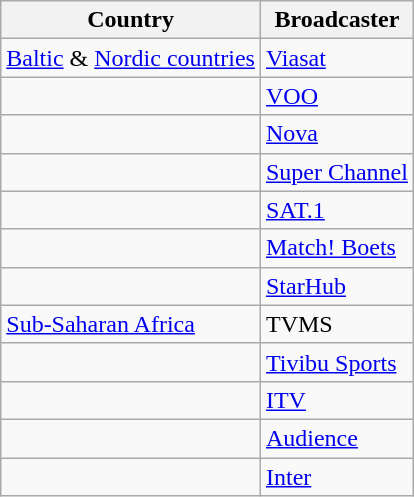<table class="wikitable">
<tr>
<th align=center>Country</th>
<th align=center>Broadcaster</th>
</tr>
<tr>
<td><a href='#'>Baltic</a> & <a href='#'>Nordic countries</a></td>
<td><a href='#'>Viasat</a></td>
</tr>
<tr>
<td></td>
<td><a href='#'>VOO</a></td>
</tr>
<tr>
<td></td>
<td><a href='#'>Nova</a></td>
</tr>
<tr>
<td></td>
<td><a href='#'>Super Channel</a></td>
</tr>
<tr>
<td></td>
<td><a href='#'>SAT.1</a></td>
</tr>
<tr>
<td></td>
<td><a href='#'>Match! Boets</a></td>
</tr>
<tr>
<td></td>
<td><a href='#'>StarHub</a></td>
</tr>
<tr>
<td><a href='#'>Sub-Saharan Africa</a></td>
<td>TVMS</td>
</tr>
<tr>
<td></td>
<td><a href='#'>Tivibu Sports</a></td>
</tr>
<tr>
<td></td>
<td><a href='#'>ITV</a></td>
</tr>
<tr>
<td></td>
<td><a href='#'>Audience</a></td>
</tr>
<tr>
<td></td>
<td><a href='#'>Inter</a></td>
</tr>
</table>
